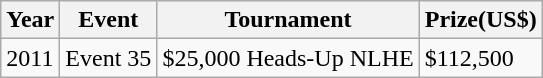<table class="wikitable">
<tr>
<th>Year</th>
<th>Event</th>
<th>Tournament</th>
<th>Prize(US$)</th>
</tr>
<tr>
<td>2011</td>
<td>Event 35</td>
<td>$25,000 Heads-Up NLHE</td>
<td>$112,500</td>
</tr>
</table>
